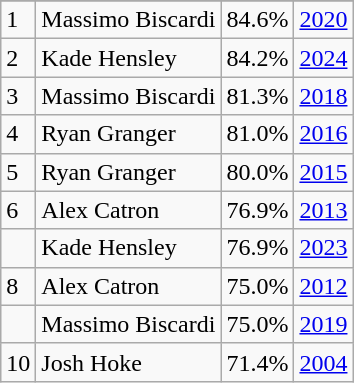<table class="wikitable">
<tr>
</tr>
<tr>
<td>1</td>
<td>Massimo Biscardi</td>
<td><abbr>84.6%</abbr></td>
<td><a href='#'>2020</a></td>
</tr>
<tr>
<td>2</td>
<td>Kade Hensley</td>
<td><abbr>84.2%</abbr></td>
<td><a href='#'>2024</a></td>
</tr>
<tr>
<td>3</td>
<td>Massimo Biscardi</td>
<td><abbr>81.3%</abbr></td>
<td><a href='#'>2018</a></td>
</tr>
<tr>
<td>4</td>
<td>Ryan Granger</td>
<td><abbr>81.0%</abbr></td>
<td><a href='#'>2016</a></td>
</tr>
<tr>
<td>5</td>
<td>Ryan Granger</td>
<td><abbr>80.0%</abbr></td>
<td><a href='#'>2015</a></td>
</tr>
<tr>
<td>6</td>
<td>Alex Catron</td>
<td><abbr>76.9%</abbr></td>
<td><a href='#'>2013</a></td>
</tr>
<tr>
<td></td>
<td>Kade Hensley</td>
<td><abbr>76.9%</abbr></td>
<td><a href='#'>2023</a></td>
</tr>
<tr>
<td>8</td>
<td>Alex Catron</td>
<td><abbr>75.0%</abbr></td>
<td><a href='#'>2012</a></td>
</tr>
<tr>
<td></td>
<td>Massimo Biscardi</td>
<td><abbr>75.0%</abbr></td>
<td><a href='#'>2019</a></td>
</tr>
<tr>
<td>10</td>
<td>Josh Hoke</td>
<td><abbr>71.4%</abbr></td>
<td><a href='#'>2004</a></td>
</tr>
</table>
